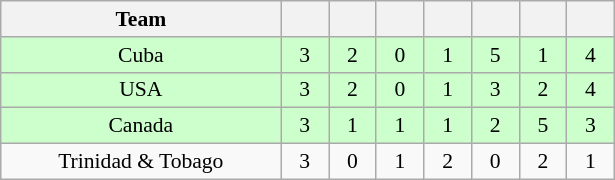<table class="wikitable" style="text-align: center; font-size: 90%;">
<tr>
<th width=180>Team</th>
<th width=25></th>
<th width=25></th>
<th width=25></th>
<th width=25></th>
<th width=25></th>
<th width=25></th>
<th width=25></th>
</tr>
<tr bgcolor=#ccffcc>
<td>Cuba</td>
<td>3</td>
<td>2</td>
<td>0</td>
<td>1</td>
<td>5</td>
<td>1</td>
<td>4</td>
</tr>
<tr bgcolor=#ccffcc>
<td>USA</td>
<td>3</td>
<td>2</td>
<td>0</td>
<td>1</td>
<td>3</td>
<td>2</td>
<td>4</td>
</tr>
<tr bgcolor=#ccffcc>
<td>Canada</td>
<td>3</td>
<td>1</td>
<td>1</td>
<td>1</td>
<td>2</td>
<td>5</td>
<td>3</td>
</tr>
<tr>
<td>Trinidad & Tobago</td>
<td>3</td>
<td>0</td>
<td>1</td>
<td>2</td>
<td>0</td>
<td>2</td>
<td>1</td>
</tr>
</table>
